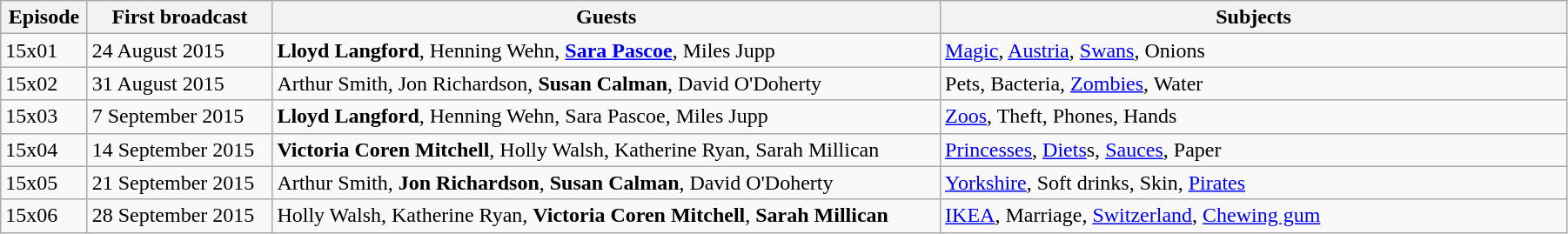<table class="wikitable" style="width:95%;">
<tr>
<th>Episode</th>
<th>First broadcast</th>
<th>Guests</th>
<th style="width:40%;">Subjects</th>
</tr>
<tr>
<td>15x01</td>
<td>24 August 2015</td>
<td><strong>Lloyd Langford</strong>, Henning Wehn, <strong><a href='#'>Sara Pascoe</a></strong>, Miles Jupp</td>
<td><a href='#'>Magic</a>, <a href='#'>Austria</a>, <a href='#'>Swans</a>, Onions</td>
</tr>
<tr>
<td>15x02</td>
<td>31 August 2015</td>
<td>Arthur Smith, Jon Richardson, <strong>Susan Calman</strong>, David O'Doherty</td>
<td>Pets, Bacteria, <a href='#'>Zombies</a>, Water</td>
</tr>
<tr>
<td>15x03</td>
<td>7 September 2015</td>
<td><strong>Lloyd Langford</strong>, Henning Wehn, Sara Pascoe, Miles Jupp</td>
<td><a href='#'>Zoos</a>, Theft, Phones, Hands</td>
</tr>
<tr>
<td>15x04</td>
<td>14 September 2015</td>
<td><strong>Victoria Coren Mitchell</strong>, Holly Walsh, Katherine Ryan, Sarah Millican</td>
<td><a href='#'>Princesses</a>, <a href='#'>Diets</a>s, <a href='#'>Sauces</a>, Paper</td>
</tr>
<tr>
<td>15x05</td>
<td>21 September 2015</td>
<td>Arthur Smith, <strong>Jon Richardson</strong>, <strong>Susan Calman</strong>, David O'Doherty</td>
<td><a href='#'>Yorkshire</a>, Soft drinks, Skin, <a href='#'>Pirates</a></td>
</tr>
<tr>
<td>15x06</td>
<td>28 September 2015</td>
<td>Holly Walsh, Katherine Ryan, <strong>Victoria Coren Mitchell</strong>, <strong>Sarah Millican</strong></td>
<td><a href='#'>IKEA</a>, Marriage, <a href='#'>Switzerland</a>, <a href='#'>Chewing gum</a></td>
</tr>
</table>
